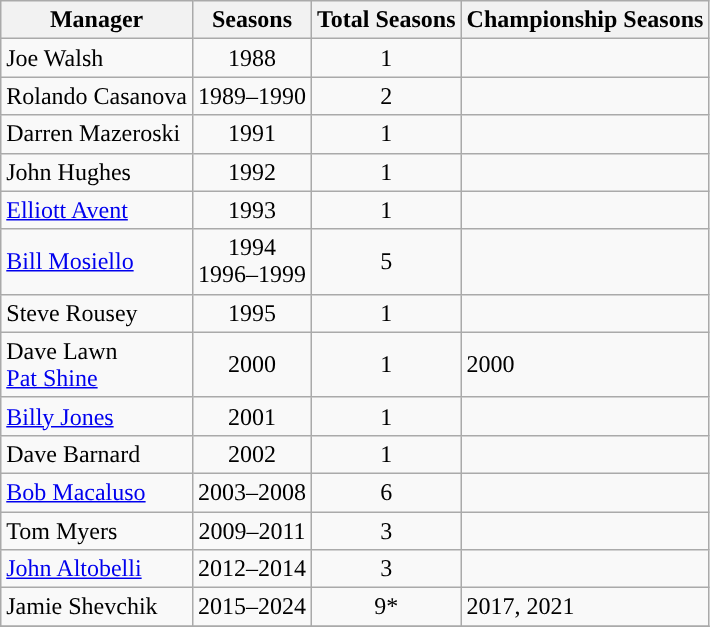<table class="wikitable" style="text-align:center">
<tr>
<th>Manager</th>
<th>Seasons</th>
<th>Total Seasons</th>
<th>Championship Seasons</th>
</tr>
<tr>
<td style="text-align:left">Joe Walsh</td>
<td>1988</td>
<td>1</td>
<td style="text-align:left"></td>
</tr>
<tr>
<td style="text-align:left">Rolando Casanova</td>
<td>1989–1990</td>
<td>2</td>
<td style="text-align:left"></td>
</tr>
<tr>
<td style="text-align:left">Darren Mazeroski</td>
<td>1991</td>
<td>1</td>
<td style="text-align:left"></td>
</tr>
<tr>
<td style="text-align:left">John Hughes</td>
<td>1992</td>
<td>1</td>
<td style="text-align:left"></td>
</tr>
<tr>
<td style="text-align:left"><a href='#'>Elliott Avent</a></td>
<td>1993</td>
<td>1</td>
<td style="text-align:left"></td>
</tr>
<tr>
<td style="text-align:left"><a href='#'>Bill Mosiello</a></td>
<td>1994<br>1996–1999</td>
<td>5</td>
<td style="text-align:left"></td>
</tr>
<tr>
<td style="text-align:left">Steve Rousey</td>
<td>1995</td>
<td>1</td>
<td style="text-align:left"></td>
</tr>
<tr>
<td style="text-align:left">Dave Lawn<br><a href='#'>Pat Shine</a></td>
<td>2000</td>
<td>1</td>
<td style="text-align:left">2000</td>
</tr>
<tr>
<td style="text-align:left"><a href='#'>Billy Jones</a></td>
<td>2001</td>
<td>1</td>
<td style="text-align:left"></td>
</tr>
<tr>
<td style="text-align:left">Dave Barnard</td>
<td>2002</td>
<td>1</td>
<td style="text-align:left"></td>
</tr>
<tr>
<td style="text-align:left"><a href='#'>Bob Macaluso</a></td>
<td>2003–2008</td>
<td>6</td>
<td style="text-align:left"></td>
</tr>
<tr>
<td style="text-align:left">Tom Myers</td>
<td>2009–2011</td>
<td>3</td>
<td style="text-align:left"></td>
</tr>
<tr>
<td style="text-align:left"><a href='#'>John Altobelli</a></td>
<td>2012–2014</td>
<td>3</td>
<td style="text-align:left"></td>
</tr>
<tr>
<td style="text-align:left">Jamie Shevchik</td>
<td>2015–2024</td>
<td>9*</td>
<td style="text-align:left">2017, 2021</td>
</tr>
<tr>
</tr>
</table>
